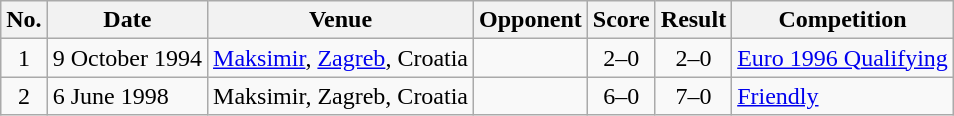<table class="wikitable sortable">
<tr>
<th scope="col">No.</th>
<th scope="col">Date</th>
<th scope="col">Venue</th>
<th scope="col">Opponent</th>
<th scope="col">Score</th>
<th scope="col">Result</th>
<th scope="col">Competition</th>
</tr>
<tr>
<td align="center">1</td>
<td>9 October 1994</td>
<td><a href='#'>Maksimir</a>, <a href='#'>Zagreb</a>, Croatia</td>
<td></td>
<td align="center">2–0</td>
<td align="center">2–0</td>
<td><a href='#'>Euro 1996 Qualifying</a></td>
</tr>
<tr>
<td align="center">2</td>
<td>6 June 1998</td>
<td>Maksimir, Zagreb, Croatia</td>
<td></td>
<td align="center">6–0</td>
<td align="center">7–0</td>
<td><a href='#'>Friendly</a></td>
</tr>
</table>
